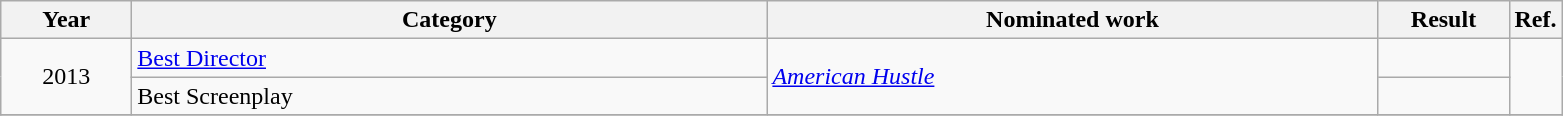<table class=wikitable>
<tr>
<th scope="col" style="width:5em;">Year</th>
<th scope="col" style="width:26em;">Category</th>
<th scope="col" style="width:25em;">Nominated work</th>
<th scope="col" style="width:5em;">Result</th>
<th>Ref.</th>
</tr>
<tr>
<td style="text-align:center;", rowspan=2>2013</td>
<td><a href='#'>Best Director</a></td>
<td rowspan=2><em><a href='#'>American Hustle</a></em></td>
<td></td>
<td rowspan=2></td>
</tr>
<tr>
<td>Best Screenplay</td>
<td></td>
</tr>
<tr>
</tr>
</table>
